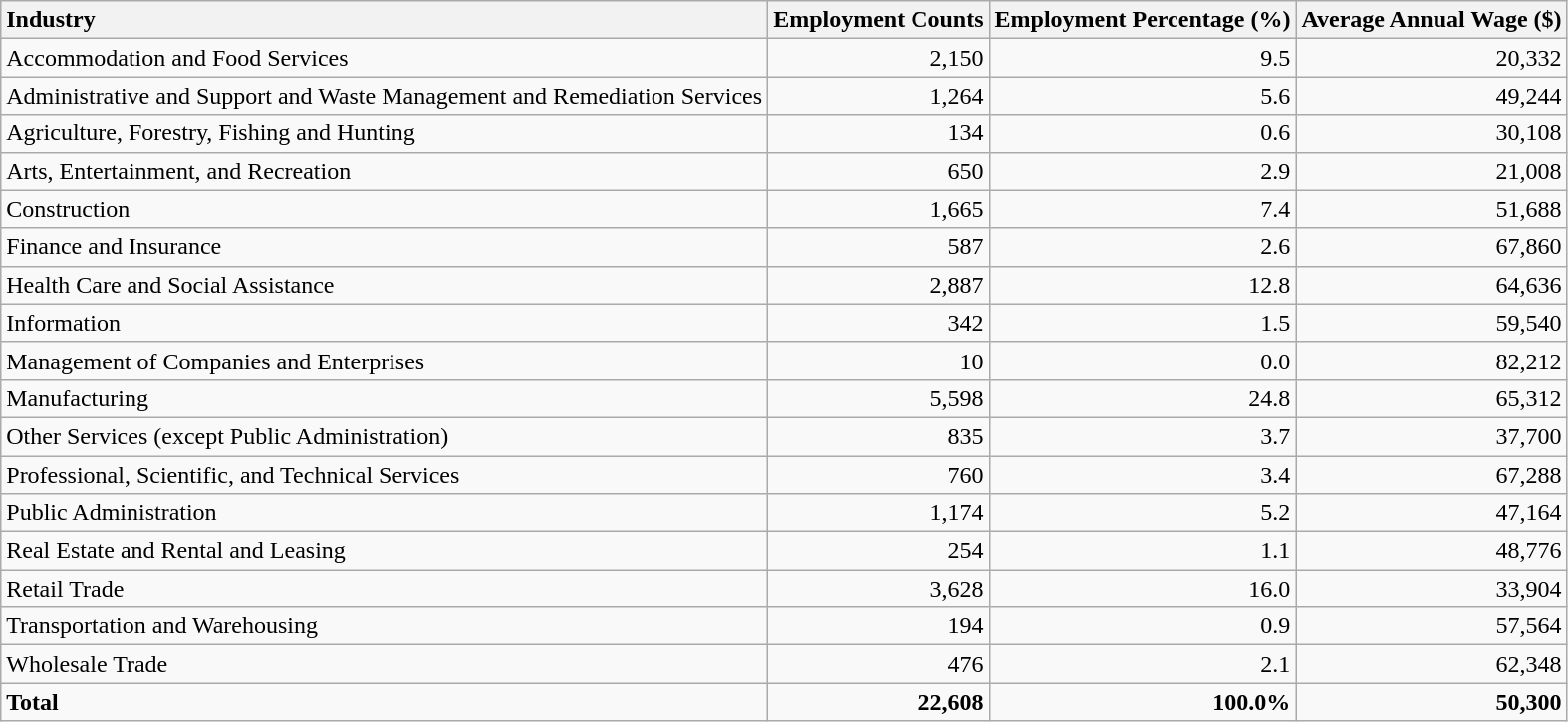<table class="wikitable sortable">
<tr>
<th style="text-align:left;">Industry</th>
<th style="text-align:right;">Employment Counts</th>
<th style="text-align:right;">Employment Percentage (%)</th>
<th style="text-align:right;">Average Annual Wage ($)</th>
</tr>
<tr>
<td style="text-align:left;">Accommodation and Food Services</td>
<td style="text-align:right;">2,150</td>
<td style="text-align:right;">9.5</td>
<td style="text-align:right;">20,332</td>
</tr>
<tr>
<td style="text-align:left;">Administrative and Support and Waste Management and Remediation Services</td>
<td style="text-align:right;">1,264</td>
<td style="text-align:right;">5.6</td>
<td style="text-align:right;">49,244</td>
</tr>
<tr>
<td style="text-align:left;">Agriculture, Forestry, Fishing and Hunting</td>
<td style="text-align:right;">134</td>
<td style="text-align:right;">0.6</td>
<td style="text-align:right;">30,108</td>
</tr>
<tr>
<td style="text-align:left;">Arts, Entertainment, and Recreation</td>
<td style="text-align:right;">650</td>
<td style="text-align:right;">2.9</td>
<td style="text-align:right;">21,008</td>
</tr>
<tr>
<td style="text-align:left;">Construction</td>
<td style="text-align:right;">1,665</td>
<td style="text-align:right;">7.4</td>
<td style="text-align:right;">51,688</td>
</tr>
<tr>
<td style="text-align:left;">Finance and Insurance</td>
<td style="text-align:right;">587</td>
<td style="text-align:right;">2.6</td>
<td style="text-align:right;">67,860</td>
</tr>
<tr>
<td style="text-align:left;">Health Care and Social Assistance</td>
<td style="text-align:right;">2,887</td>
<td style="text-align:right;">12.8</td>
<td style="text-align:right;">64,636</td>
</tr>
<tr>
<td style="text-align:left;">Information</td>
<td style="text-align:right;">342</td>
<td style="text-align:right;">1.5</td>
<td style="text-align:right;">59,540</td>
</tr>
<tr>
<td style="text-align:left;">Management of Companies and Enterprises</td>
<td style="text-align:right;">10</td>
<td style="text-align:right;">0.0</td>
<td style="text-align:right;">82,212</td>
</tr>
<tr>
<td style="text-align:left;">Manufacturing</td>
<td style="text-align:right;">5,598</td>
<td style="text-align:right;">24.8</td>
<td style="text-align:right;">65,312</td>
</tr>
<tr>
<td style="text-align:left;">Other Services (except Public Administration)</td>
<td style="text-align:right;">835</td>
<td style="text-align:right;">3.7</td>
<td style="text-align:right;">37,700</td>
</tr>
<tr>
<td style="text-align:left;">Professional, Scientific, and Technical Services</td>
<td style="text-align:right;">760</td>
<td style="text-align:right;">3.4</td>
<td style="text-align:right;">67,288</td>
</tr>
<tr>
<td style="text-align:left;">Public Administration</td>
<td style="text-align:right;">1,174</td>
<td style="text-align:right;">5.2</td>
<td style="text-align:right;">47,164</td>
</tr>
<tr>
<td style="text-align:left;">Real Estate and Rental and Leasing</td>
<td style="text-align:right;">254</td>
<td style="text-align:right;">1.1</td>
<td style="text-align:right;">48,776</td>
</tr>
<tr>
<td style="text-align:left;">Retail Trade</td>
<td style="text-align:right;">3,628</td>
<td style="text-align:right;">16.0</td>
<td style="text-align:right;">33,904</td>
</tr>
<tr>
<td style="text-align:left;">Transportation and Warehousing</td>
<td style="text-align:right;">194</td>
<td style="text-align:right;">0.9</td>
<td style="text-align:right;">57,564</td>
</tr>
<tr>
<td style="text-align:left;">Wholesale Trade</td>
<td style="text-align:right;">476</td>
<td style="text-align:right;">2.1</td>
<td style="text-align:right;">62,348</td>
</tr>
<tr>
<td style="text-align:left; font-weight:bold;"><strong>Total</strong></td>
<td style="text-align:right; font-weight:bold;"><strong>22,608</strong></td>
<td style="text-align:right; font-weight:bold;"><strong>100.0%</strong></td>
<td style="text-align:right; font-weight:bold;"><strong>50,300</strong></td>
</tr>
</table>
